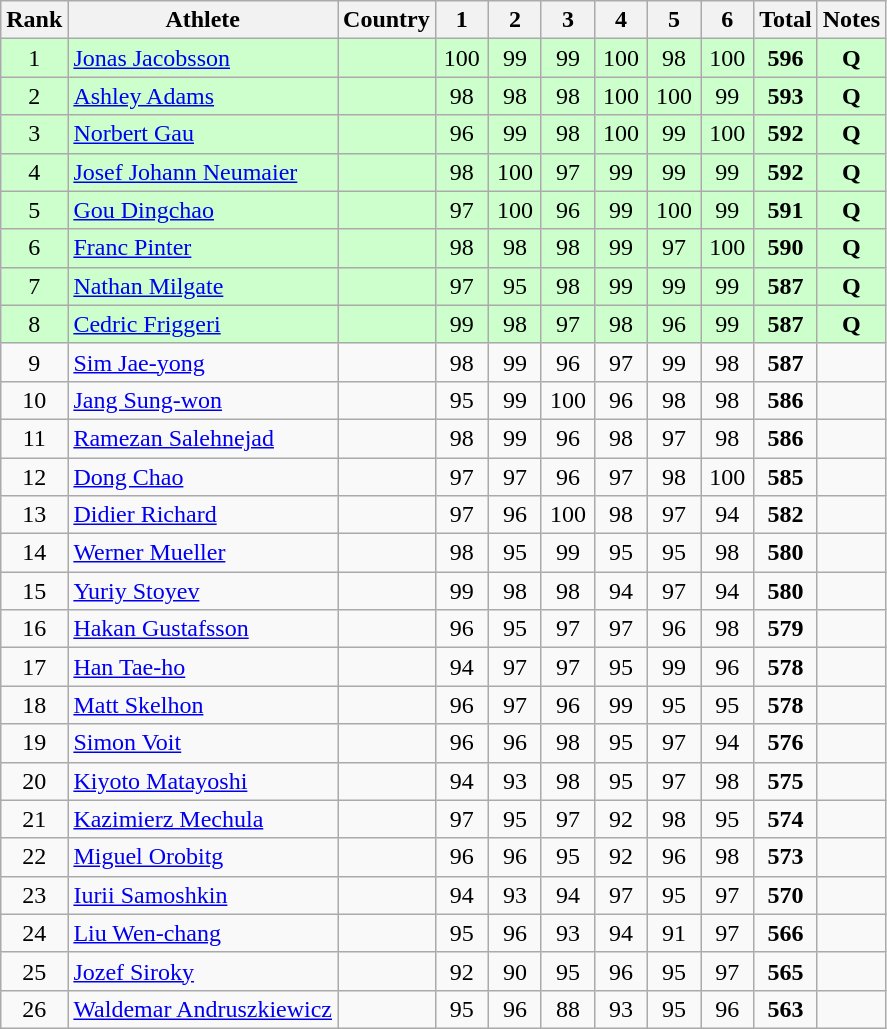<table class="wikitable sortable" style="text-align:center">
<tr>
<th>Rank</th>
<th>Athlete</th>
<th>Country</th>
<th style="width: 28px">1</th>
<th style="width: 28px">2</th>
<th style="width: 28px">3</th>
<th style="width: 28px">4</th>
<th style="width: 28px">5</th>
<th style="width: 28px">6</th>
<th>Total</th>
<th class="unsortable">Notes</th>
</tr>
<tr bgcolor=#ccffcc>
<td>1</td>
<td align="left"><a href='#'>Jonas Jacobsson</a></td>
<td align="left"></td>
<td align="center">100</td>
<td align="center">99</td>
<td align="center">99</td>
<td align="center">100</td>
<td align="center">98</td>
<td align="center">100</td>
<td align="center"><strong>596</strong></td>
<td align="center"><strong>Q</strong></td>
</tr>
<tr bgcolor=#ccffcc>
<td>2</td>
<td align="left"><a href='#'>Ashley Adams</a></td>
<td align="left"></td>
<td align="center">98</td>
<td align="center">98</td>
<td align="center">98</td>
<td align="center">100</td>
<td align="center">100</td>
<td align="center">99</td>
<td align="center"><strong>593</strong></td>
<td align="center"><strong>Q</strong></td>
</tr>
<tr bgcolor=#ccffcc>
<td>3</td>
<td align="left"><a href='#'>Norbert Gau</a></td>
<td align="left"></td>
<td align="center">96</td>
<td align="center">99</td>
<td align="center">98</td>
<td align="center">100</td>
<td align="center">99</td>
<td align="center">100</td>
<td align="center"><strong>592</strong></td>
<td align="center"><strong>Q</strong></td>
</tr>
<tr bgcolor=#ccffcc>
<td>4</td>
<td align="left"><a href='#'>Josef Johann Neumaier</a></td>
<td align="left"></td>
<td align="center">98</td>
<td align="center">100</td>
<td align="center">97</td>
<td align="center">99</td>
<td align="center">99</td>
<td align="center">99</td>
<td align="center"><strong>592</strong></td>
<td align="center"><strong>Q</strong></td>
</tr>
<tr bgcolor=#ccffcc>
<td>5</td>
<td align="left"><a href='#'>Gou Dingchao</a></td>
<td align="left"></td>
<td align="center">97</td>
<td align="center">100</td>
<td align="center">96</td>
<td align="center">99</td>
<td align="center">100</td>
<td align="center">99</td>
<td align="center"><strong>591</strong></td>
<td align="center"><strong>Q</strong></td>
</tr>
<tr bgcolor=#ccffcc>
<td>6</td>
<td align="left"><a href='#'>Franc Pinter</a></td>
<td align="left"></td>
<td align="center">98</td>
<td align="center">98</td>
<td align="center">98</td>
<td align="center">99</td>
<td align="center">97</td>
<td align="center">100</td>
<td align="center"><strong>590</strong></td>
<td align="center"><strong>Q</strong></td>
</tr>
<tr bgcolor=#ccffcc>
<td>7</td>
<td align="left"><a href='#'>Nathan Milgate</a></td>
<td align="left"></td>
<td align="center">97</td>
<td align="center">95</td>
<td align="center">98</td>
<td align="center">99</td>
<td align="center">99</td>
<td align="center">99</td>
<td align="center"><strong>587</strong></td>
<td align="center"><strong>Q</strong></td>
</tr>
<tr bgcolor=#ccffcc>
<td>8</td>
<td align="left"><a href='#'>Cedric Friggeri</a></td>
<td align="left"></td>
<td align="center">99</td>
<td align="center">98</td>
<td align="center">97</td>
<td align="center">98</td>
<td align="center">96</td>
<td align="center">99</td>
<td align="center"><strong>587</strong></td>
<td align="center"><strong>Q</strong></td>
</tr>
<tr>
<td>9</td>
<td align="left"><a href='#'>Sim Jae-yong</a></td>
<td align="left"></td>
<td align="center">98</td>
<td align="center">99</td>
<td align="center">96</td>
<td align="center">97</td>
<td align="center">99</td>
<td align="center">98</td>
<td align="center"><strong>587</strong></td>
<td></td>
</tr>
<tr>
<td>10</td>
<td align="left"><a href='#'>Jang Sung-won</a></td>
<td align="left"></td>
<td align="center">95</td>
<td align="center">99</td>
<td align="center">100</td>
<td align="center">96</td>
<td align="center">98</td>
<td align="center">98</td>
<td align="center"><strong>586</strong></td>
<td></td>
</tr>
<tr>
<td>11</td>
<td align="left"><a href='#'>Ramezan Salehnejad</a></td>
<td align="left"></td>
<td align="center">98</td>
<td align="center">99</td>
<td align="center">96</td>
<td align="center">98</td>
<td align="center">97</td>
<td align="center">98</td>
<td align="center"><strong>586</strong></td>
<td></td>
</tr>
<tr>
<td>12</td>
<td align="left"><a href='#'>Dong Chao</a></td>
<td align="left"></td>
<td align="center">97</td>
<td align="center">97</td>
<td align="center">96</td>
<td align="center">97</td>
<td align="center">98</td>
<td align="center">100</td>
<td align="center"><strong>585</strong></td>
<td></td>
</tr>
<tr>
<td>13</td>
<td align="left"><a href='#'>Didier Richard</a></td>
<td align="left"></td>
<td align="center">97</td>
<td align="center">96</td>
<td align="center">100</td>
<td align="center">98</td>
<td align="center">97</td>
<td align="center">94</td>
<td align="center"><strong>582</strong></td>
<td></td>
</tr>
<tr>
<td>14</td>
<td align="left"><a href='#'>Werner Mueller</a></td>
<td align="left"></td>
<td align="center">98</td>
<td align="center">95</td>
<td align="center">99</td>
<td align="center">95</td>
<td align="center">95</td>
<td align="center">98</td>
<td align="center"><strong>580</strong></td>
<td></td>
</tr>
<tr>
<td>15</td>
<td align="left"><a href='#'>Yuriy Stoyev</a></td>
<td align="left"></td>
<td align="center">99</td>
<td align="center">98</td>
<td align="center">98</td>
<td align="center">94</td>
<td align="center">97</td>
<td align="center">94</td>
<td align="center"><strong>580</strong></td>
<td></td>
</tr>
<tr>
<td>16</td>
<td align="left"><a href='#'>Hakan Gustafsson</a></td>
<td align="left"></td>
<td align="center">96</td>
<td align="center">95</td>
<td align="center">97</td>
<td align="center">97</td>
<td align="center">96</td>
<td align="center">98</td>
<td align="center"><strong>579</strong></td>
<td></td>
</tr>
<tr>
<td>17</td>
<td align="left"><a href='#'>Han Tae-ho</a></td>
<td align="left"></td>
<td align="center">94</td>
<td align="center">97</td>
<td align="center">97</td>
<td align="center">95</td>
<td align="center">99</td>
<td align="center">96</td>
<td align="center"><strong>578</strong></td>
<td></td>
</tr>
<tr>
<td>18</td>
<td align="left"><a href='#'>Matt Skelhon</a></td>
<td align="left"></td>
<td align="center">96</td>
<td align="center">97</td>
<td align="center">96</td>
<td align="center">99</td>
<td align="center">95</td>
<td align="center">95</td>
<td align="center"><strong>578</strong></td>
<td></td>
</tr>
<tr>
<td>19</td>
<td align="left"><a href='#'>Simon Voit</a></td>
<td align="left"></td>
<td align="center">96</td>
<td align="center">96</td>
<td align="center">98</td>
<td align="center">95</td>
<td align="center">97</td>
<td align="center">94</td>
<td align="center"><strong>576</strong></td>
<td></td>
</tr>
<tr>
<td>20</td>
<td align="left"><a href='#'>Kiyoto Matayoshi</a></td>
<td align="left"></td>
<td align="center">94</td>
<td align="center">93</td>
<td align="center">98</td>
<td align="center">95</td>
<td align="center">97</td>
<td align="center">98</td>
<td align="center"><strong>575</strong></td>
<td></td>
</tr>
<tr>
<td>21</td>
<td align="left"><a href='#'>Kazimierz Mechula</a></td>
<td align="left"></td>
<td align="center">97</td>
<td align="center">95</td>
<td align="center">97</td>
<td align="center">92</td>
<td align="center">98</td>
<td align="center">95</td>
<td align="center"><strong>574</strong></td>
<td></td>
</tr>
<tr>
<td>22</td>
<td align="left"><a href='#'>Miguel Orobitg</a></td>
<td align="left"></td>
<td align="center">96</td>
<td align="center">96</td>
<td align="center">95</td>
<td align="center">92</td>
<td align="center">96</td>
<td align="center">98</td>
<td align="center"><strong>573</strong></td>
<td></td>
</tr>
<tr>
<td>23</td>
<td align="left"><a href='#'>Iurii Samoshkin</a></td>
<td align="left"></td>
<td align="center">94</td>
<td align="center">93</td>
<td align="center">94</td>
<td align="center">97</td>
<td align="center">95</td>
<td align="center">97</td>
<td align="center"><strong>570</strong></td>
<td></td>
</tr>
<tr>
<td>24</td>
<td align="left"><a href='#'>Liu Wen-chang</a></td>
<td align="left"></td>
<td align="center">95</td>
<td align="center">96</td>
<td align="center">93</td>
<td align="center">94</td>
<td align="center">91</td>
<td align="center">97</td>
<td align="center"><strong>566</strong></td>
<td></td>
</tr>
<tr>
<td>25</td>
<td align="left"><a href='#'>Jozef Siroky</a></td>
<td align="left"></td>
<td align="center">92</td>
<td align="center">90</td>
<td align="center">95</td>
<td align="center">96</td>
<td align="center">95</td>
<td align="center">97</td>
<td align="center"><strong>565</strong></td>
<td></td>
</tr>
<tr>
<td>26</td>
<td align="left"><a href='#'>Waldemar Andruszkiewicz</a></td>
<td align="left"></td>
<td align="center">95</td>
<td align="center">96</td>
<td align="center">88</td>
<td align="center">93</td>
<td align="center">95</td>
<td align="center">96</td>
<td align="center"><strong>563</strong></td>
<td></td>
</tr>
</table>
